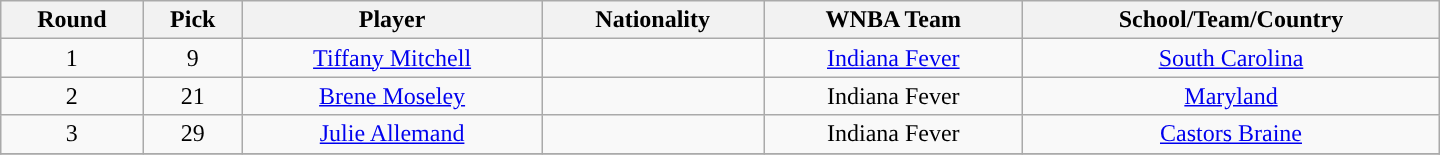<table class="wikitable" style="text-align:center; width:60em">
<tr>
<th>Round</th>
<th>Pick</th>
<th>Player</th>
<th>Nationality</th>
<th>WNBA Team</th>
<th>School/Team/Country</th>
</tr>
<tr>
<td>1</td>
<td>9</td>
<td><a href='#'>Tiffany Mitchell</a></td>
<td></td>
<td><a href='#'>Indiana Fever</a></td>
<td><a href='#'>South Carolina</a></td>
</tr>
<tr>
<td>2</td>
<td>21</td>
<td><a href='#'>Brene Moseley</a></td>
<td></td>
<td>Indiana Fever</td>
<td><a href='#'>Maryland</a></td>
</tr>
<tr>
<td>3</td>
<td>29</td>
<td><a href='#'>Julie Allemand</a></td>
<td></td>
<td>Indiana Fever</td>
<td><a href='#'>Castors Braine</a></td>
</tr>
<tr>
</tr>
</table>
